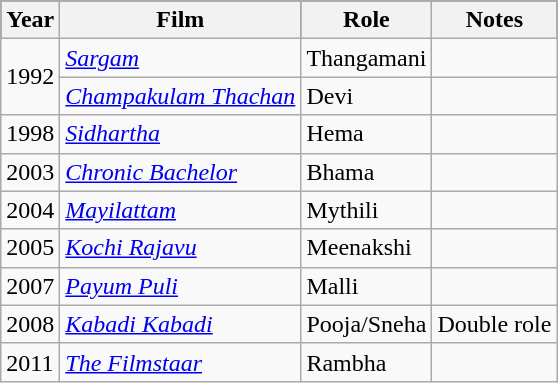<table class="wikitable sortable">
<tr style="background:#000;">
<th>Year</th>
<th>Film</th>
<th>Role</th>
<th class="unsortable">Notes</th>
</tr>
<tr>
<td rowspan="2">1992</td>
<td><em><a href='#'>Sargam</a></em></td>
<td>Thangamani</td>
<td></td>
</tr>
<tr>
<td><em><a href='#'>Champakulam Thachan</a></em></td>
<td>Devi</td>
<td></td>
</tr>
<tr>
<td>1998</td>
<td><em><a href='#'>Sidhartha</a></em></td>
<td>Hema</td>
<td></td>
</tr>
<tr>
<td>2003</td>
<td><em><a href='#'>Chronic Bachelor</a></em></td>
<td>Bhama</td>
<td></td>
</tr>
<tr>
<td>2004</td>
<td><em><a href='#'>Mayilattam</a></em></td>
<td>Mythili</td>
<td></td>
</tr>
<tr>
<td>2005</td>
<td><em><a href='#'>Kochi Rajavu</a></em></td>
<td>Meenakshi</td>
<td></td>
</tr>
<tr>
<td>2007</td>
<td><em><a href='#'>Payum Puli</a></em></td>
<td>Malli</td>
<td></td>
</tr>
<tr>
<td>2008</td>
<td><em><a href='#'>Kabadi Kabadi</a></em></td>
<td>Pooja/Sneha</td>
<td>Double role</td>
</tr>
<tr>
<td>2011</td>
<td><em><a href='#'>The Filmstaar</a></em></td>
<td>Rambha</td>
<td></td>
</tr>
</table>
